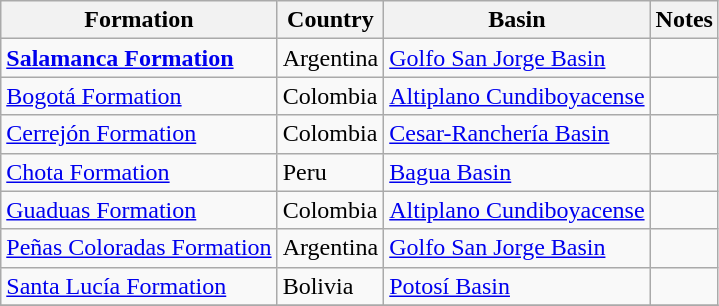<table class="wikitable sortable">
<tr>
<th>Formation<br></th>
<th>Country</th>
<th>Basin</th>
<th class=unsortable>Notes</th>
</tr>
<tr>
<td><strong><a href='#'>Salamanca Formation</a></strong></td>
<td>Argentina</td>
<td><a href='#'>Golfo San Jorge Basin</a></td>
<td></td>
</tr>
<tr>
<td><a href='#'>Bogotá Formation</a></td>
<td>Colombia</td>
<td><a href='#'>Altiplano Cundiboyacense</a></td>
<td></td>
</tr>
<tr>
<td><a href='#'>Cerrejón Formation</a></td>
<td>Colombia</td>
<td><a href='#'>Cesar-Ranchería Basin</a></td>
<td></td>
</tr>
<tr>
<td><a href='#'>Chota Formation</a></td>
<td>Peru</td>
<td><a href='#'>Bagua Basin</a></td>
<td></td>
</tr>
<tr>
<td><a href='#'>Guaduas Formation</a></td>
<td>Colombia</td>
<td><a href='#'>Altiplano Cundiboyacense</a></td>
<td></td>
</tr>
<tr>
<td><a href='#'>Peñas Coloradas Formation</a></td>
<td>Argentina</td>
<td><a href='#'>Golfo San Jorge Basin</a></td>
<td></td>
</tr>
<tr>
<td><a href='#'>Santa Lucía Formation</a></td>
<td>Bolivia</td>
<td><a href='#'>Potosí Basin</a></td>
<td></td>
</tr>
<tr>
</tr>
</table>
